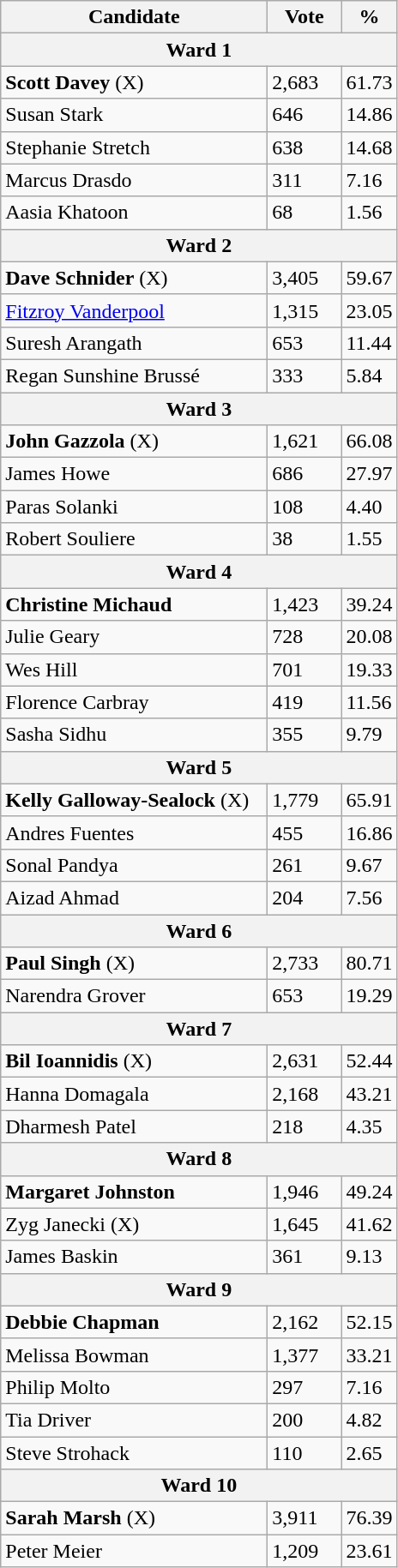<table class="wikitable">
<tr>
<th bgcolor="#DDDDFF" width="200px">Candidate</th>
<th bgcolor="#DDDDFF" width="50px">Vote</th>
<th bgcolor="#DDDDFF" width="30px">%</th>
</tr>
<tr>
<th colspan="3">Ward 1</th>
</tr>
<tr>
<td><strong>Scott Davey</strong> (X)</td>
<td>2,683</td>
<td>61.73</td>
</tr>
<tr>
<td>Susan Stark</td>
<td>646</td>
<td>14.86</td>
</tr>
<tr>
<td>Stephanie Stretch</td>
<td>638</td>
<td>14.68</td>
</tr>
<tr>
<td>Marcus Drasdo</td>
<td>311</td>
<td>7.16</td>
</tr>
<tr>
<td>Aasia Khatoon</td>
<td>68</td>
<td>1.56</td>
</tr>
<tr>
<th colspan="3">Ward  2</th>
</tr>
<tr>
<td><strong>Dave Schnider</strong> (X)</td>
<td>3,405</td>
<td>59.67</td>
</tr>
<tr>
<td><a href='#'>Fitzroy Vanderpool</a></td>
<td>1,315</td>
<td>23.05</td>
</tr>
<tr>
<td>Suresh Arangath</td>
<td>653</td>
<td>11.44</td>
</tr>
<tr>
<td>Regan Sunshine Brussé</td>
<td>333</td>
<td>5.84</td>
</tr>
<tr>
<th colspan="3">Ward  3</th>
</tr>
<tr>
<td><strong>John Gazzola</strong> (X)</td>
<td>1,621</td>
<td>66.08</td>
</tr>
<tr>
<td>James Howe</td>
<td>686</td>
<td>27.97</td>
</tr>
<tr>
<td>Paras Solanki</td>
<td>108</td>
<td>4.40</td>
</tr>
<tr>
<td>Robert Souliere</td>
<td>38</td>
<td>1.55</td>
</tr>
<tr>
<th colspan="3">Ward  4</th>
</tr>
<tr>
<td><strong>Christine Michaud</strong></td>
<td>1,423</td>
<td>39.24</td>
</tr>
<tr>
<td>Julie Geary</td>
<td>728</td>
<td>20.08</td>
</tr>
<tr>
<td>Wes Hill</td>
<td>701</td>
<td>19.33</td>
</tr>
<tr>
<td>Florence Carbray</td>
<td>419</td>
<td>11.56</td>
</tr>
<tr>
<td>Sasha Sidhu</td>
<td>355</td>
<td>9.79</td>
</tr>
<tr>
<th colspan="3">Ward  5</th>
</tr>
<tr>
<td><strong>Kelly Galloway-Sealock</strong> (X)</td>
<td>1,779</td>
<td>65.91</td>
</tr>
<tr>
<td>Andres Fuentes</td>
<td>455</td>
<td>16.86</td>
</tr>
<tr>
<td>Sonal Pandya</td>
<td>261</td>
<td>9.67</td>
</tr>
<tr>
<td>Aizad Ahmad</td>
<td>204</td>
<td>7.56</td>
</tr>
<tr>
<th colspan="3">Ward 6</th>
</tr>
<tr>
<td><strong>Paul Singh</strong> (X)</td>
<td>2,733</td>
<td>80.71</td>
</tr>
<tr>
<td>Narendra Grover</td>
<td>653</td>
<td>19.29</td>
</tr>
<tr>
<th colspan="3">Ward 7</th>
</tr>
<tr>
<td><strong>Bil Ioannidis</strong> (X)</td>
<td>2,631</td>
<td>52.44</td>
</tr>
<tr>
<td>Hanna Domagala</td>
<td>2,168</td>
<td>43.21</td>
</tr>
<tr>
<td>Dharmesh Patel</td>
<td>218</td>
<td>4.35</td>
</tr>
<tr>
<th colspan="3">Ward 8</th>
</tr>
<tr>
<td><strong>Margaret Johnston</strong></td>
<td>1,946</td>
<td>49.24</td>
</tr>
<tr>
<td>Zyg Janecki (X)</td>
<td>1,645</td>
<td>41.62</td>
</tr>
<tr>
<td>James Baskin</td>
<td>361</td>
<td>9.13</td>
</tr>
<tr>
<th colspan="3">Ward 9</th>
</tr>
<tr>
<td><strong>Debbie Chapman</strong></td>
<td>2,162</td>
<td>52.15</td>
</tr>
<tr>
<td>Melissa Bowman</td>
<td>1,377</td>
<td>33.21</td>
</tr>
<tr>
<td>Philip Molto</td>
<td>297</td>
<td>7.16</td>
</tr>
<tr>
<td>Tia Driver</td>
<td>200</td>
<td>4.82</td>
</tr>
<tr>
<td>Steve Strohack</td>
<td>110</td>
<td>2.65</td>
</tr>
<tr>
<th colspan="3">Ward 10</th>
</tr>
<tr>
<td><strong>Sarah Marsh</strong> (X)</td>
<td>3,911</td>
<td>76.39</td>
</tr>
<tr>
<td>Peter Meier</td>
<td>1,209</td>
<td>23.61</td>
</tr>
</table>
